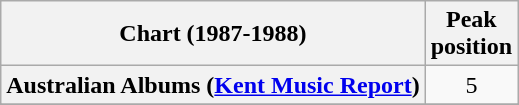<table class="wikitable sortable plainrowheaders">
<tr>
<th>Chart (1987-1988)</th>
<th>Peak<br>position</th>
</tr>
<tr>
<th scope="row">Australian Albums (<a href='#'>Kent Music Report</a>)</th>
<td align="center">5</td>
</tr>
<tr>
</tr>
<tr>
</tr>
<tr>
</tr>
<tr>
</tr>
<tr>
</tr>
<tr>
</tr>
<tr>
</tr>
</table>
